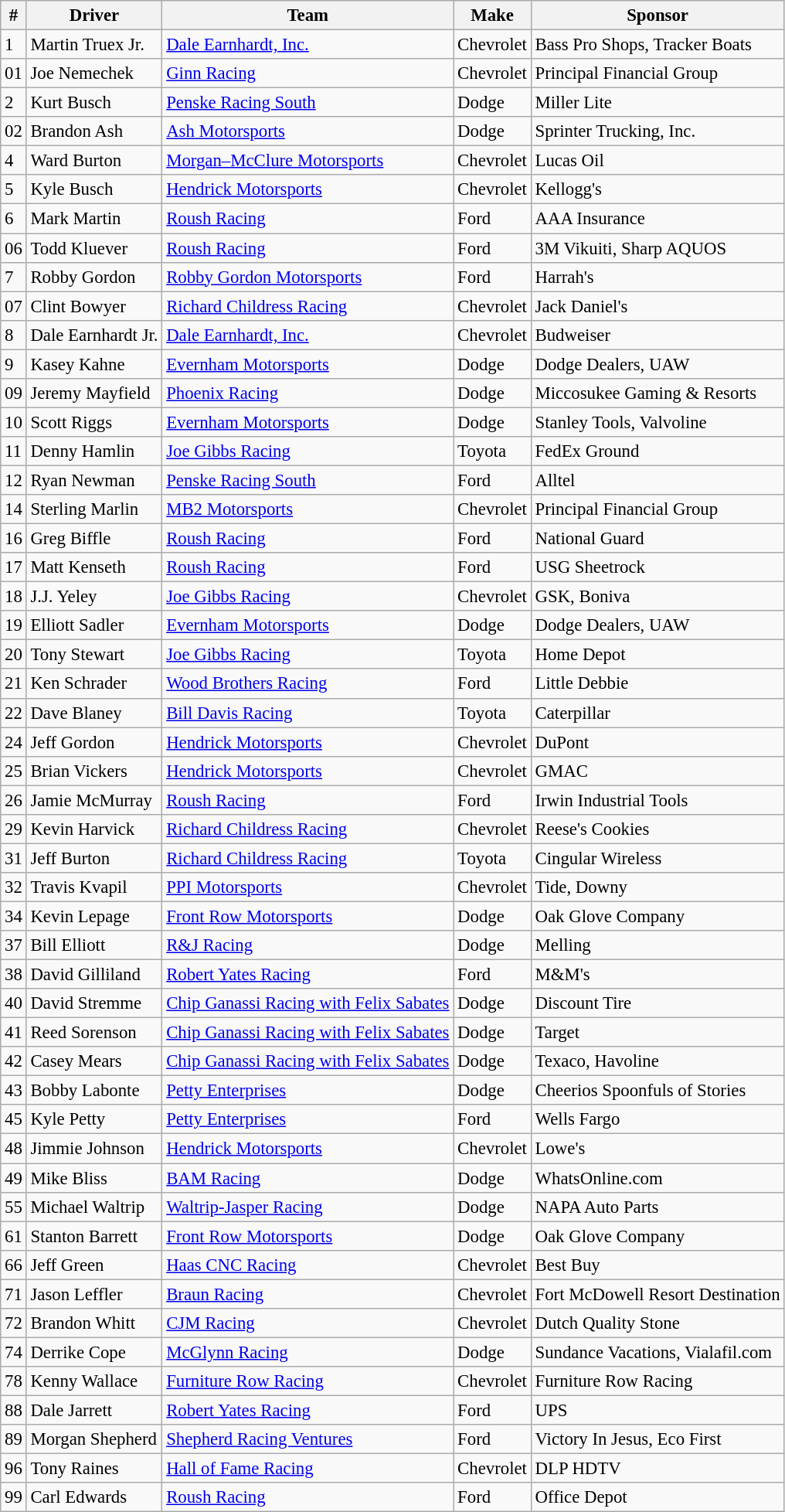<table class="wikitable" style="font-size:95%">
<tr>
<th>#</th>
<th>Driver</th>
<th>Team</th>
<th>Make</th>
<th>Sponsor</th>
</tr>
<tr>
<td>1</td>
<td>Martin Truex Jr.</td>
<td><a href='#'>Dale Earnhardt, Inc.</a></td>
<td>Chevrolet</td>
<td>Bass Pro Shops, Tracker Boats</td>
</tr>
<tr>
<td>01</td>
<td>Joe Nemechek</td>
<td><a href='#'>Ginn Racing</a></td>
<td>Chevrolet</td>
<td>Principal Financial Group</td>
</tr>
<tr>
<td>2</td>
<td>Kurt Busch</td>
<td><a href='#'>Penske Racing South</a></td>
<td>Dodge</td>
<td>Miller Lite</td>
</tr>
<tr>
<td>02</td>
<td>Brandon Ash</td>
<td><a href='#'>Ash Motorsports</a></td>
<td>Dodge</td>
<td>Sprinter Trucking, Inc.</td>
</tr>
<tr>
<td>4</td>
<td>Ward Burton</td>
<td><a href='#'>Morgan–McClure Motorsports</a></td>
<td>Chevrolet</td>
<td>Lucas Oil</td>
</tr>
<tr>
<td>5</td>
<td>Kyle Busch</td>
<td><a href='#'>Hendrick Motorsports</a></td>
<td>Chevrolet</td>
<td>Kellogg's</td>
</tr>
<tr>
<td>6</td>
<td>Mark Martin</td>
<td><a href='#'>Roush Racing</a></td>
<td>Ford</td>
<td>AAA Insurance</td>
</tr>
<tr>
<td>06</td>
<td>Todd Kluever</td>
<td><a href='#'>Roush Racing</a></td>
<td>Ford</td>
<td>3M Vikuiti, Sharp AQUOS</td>
</tr>
<tr>
<td>7</td>
<td>Robby Gordon</td>
<td><a href='#'>Robby Gordon Motorsports</a></td>
<td>Ford</td>
<td>Harrah's</td>
</tr>
<tr>
<td>07</td>
<td>Clint Bowyer</td>
<td><a href='#'>Richard Childress Racing</a></td>
<td>Chevrolet</td>
<td>Jack Daniel's</td>
</tr>
<tr>
<td>8</td>
<td>Dale Earnhardt Jr.</td>
<td><a href='#'>Dale Earnhardt, Inc.</a></td>
<td>Chevrolet</td>
<td>Budweiser</td>
</tr>
<tr>
<td>9</td>
<td>Kasey Kahne</td>
<td><a href='#'>Evernham Motorsports</a></td>
<td>Dodge</td>
<td>Dodge Dealers, UAW</td>
</tr>
<tr>
<td>09</td>
<td>Jeremy Mayfield</td>
<td><a href='#'>Phoenix Racing</a></td>
<td>Dodge</td>
<td>Miccosukee Gaming & Resorts</td>
</tr>
<tr>
<td>10</td>
<td>Scott Riggs</td>
<td><a href='#'>Evernham Motorsports</a></td>
<td>Dodge</td>
<td>Stanley Tools, Valvoline</td>
</tr>
<tr>
<td>11</td>
<td>Denny Hamlin</td>
<td><a href='#'>Joe Gibbs Racing</a></td>
<td>Toyota</td>
<td>FedEx Ground</td>
</tr>
<tr>
<td>12</td>
<td>Ryan Newman</td>
<td><a href='#'>Penske Racing South</a></td>
<td>Ford</td>
<td>Alltel</td>
</tr>
<tr>
<td>14</td>
<td>Sterling Marlin</td>
<td><a href='#'>MB2 Motorsports</a></td>
<td>Chevrolet</td>
<td>Principal Financial Group</td>
</tr>
<tr>
<td>16</td>
<td>Greg Biffle</td>
<td><a href='#'>Roush Racing</a></td>
<td>Ford</td>
<td>National Guard</td>
</tr>
<tr>
<td>17</td>
<td>Matt Kenseth</td>
<td><a href='#'>Roush Racing</a></td>
<td>Ford</td>
<td>USG Sheetrock</td>
</tr>
<tr>
<td>18</td>
<td>J.J. Yeley</td>
<td><a href='#'>Joe Gibbs Racing</a></td>
<td>Chevrolet</td>
<td>GSK, Boniva</td>
</tr>
<tr>
<td>19</td>
<td>Elliott Sadler</td>
<td><a href='#'>Evernham Motorsports</a></td>
<td>Dodge</td>
<td>Dodge Dealers, UAW</td>
</tr>
<tr>
<td>20</td>
<td>Tony Stewart</td>
<td><a href='#'>Joe Gibbs Racing</a></td>
<td>Toyota</td>
<td>Home Depot</td>
</tr>
<tr>
<td>21</td>
<td>Ken Schrader</td>
<td><a href='#'>Wood Brothers Racing</a></td>
<td>Ford</td>
<td>Little Debbie</td>
</tr>
<tr>
<td>22</td>
<td>Dave Blaney</td>
<td><a href='#'>Bill Davis Racing</a></td>
<td>Toyota</td>
<td>Caterpillar</td>
</tr>
<tr>
<td>24</td>
<td>Jeff Gordon</td>
<td><a href='#'>Hendrick Motorsports</a></td>
<td>Chevrolet</td>
<td>DuPont</td>
</tr>
<tr>
<td>25</td>
<td>Brian Vickers</td>
<td><a href='#'>Hendrick Motorsports</a></td>
<td>Chevrolet</td>
<td>GMAC</td>
</tr>
<tr>
<td>26</td>
<td>Jamie McMurray</td>
<td><a href='#'>Roush Racing</a></td>
<td>Ford</td>
<td>Irwin Industrial Tools</td>
</tr>
<tr>
<td>29</td>
<td>Kevin Harvick</td>
<td><a href='#'>Richard Childress Racing</a></td>
<td>Chevrolet</td>
<td>Reese's Cookies</td>
</tr>
<tr>
<td>31</td>
<td>Jeff Burton</td>
<td><a href='#'>Richard Childress Racing</a></td>
<td>Toyota</td>
<td>Cingular Wireless</td>
</tr>
<tr>
<td>32</td>
<td>Travis Kvapil</td>
<td><a href='#'>PPI Motorsports</a></td>
<td>Chevrolet</td>
<td>Tide, Downy</td>
</tr>
<tr>
<td>34</td>
<td>Kevin Lepage</td>
<td><a href='#'>Front Row Motorsports</a></td>
<td>Dodge</td>
<td>Oak Glove Company</td>
</tr>
<tr>
<td>37</td>
<td>Bill Elliott</td>
<td><a href='#'>R&J Racing</a></td>
<td>Dodge</td>
<td>Melling</td>
</tr>
<tr>
<td>38</td>
<td>David Gilliland</td>
<td><a href='#'>Robert Yates Racing</a></td>
<td>Ford</td>
<td>M&M's</td>
</tr>
<tr>
<td>40</td>
<td>David Stremme</td>
<td><a href='#'>Chip Ganassi Racing with Felix Sabates</a></td>
<td>Dodge</td>
<td>Discount Tire</td>
</tr>
<tr>
<td>41</td>
<td>Reed Sorenson</td>
<td><a href='#'>Chip Ganassi Racing with Felix Sabates</a></td>
<td>Dodge</td>
<td>Target</td>
</tr>
<tr>
<td>42</td>
<td>Casey Mears</td>
<td><a href='#'>Chip Ganassi Racing with Felix Sabates</a></td>
<td>Dodge</td>
<td>Texaco, Havoline</td>
</tr>
<tr>
<td>43</td>
<td>Bobby Labonte</td>
<td><a href='#'>Petty Enterprises</a></td>
<td>Dodge</td>
<td>Cheerios Spoonfuls of Stories</td>
</tr>
<tr>
<td>45</td>
<td>Kyle Petty</td>
<td><a href='#'>Petty Enterprises</a></td>
<td>Ford</td>
<td>Wells Fargo</td>
</tr>
<tr>
<td>48</td>
<td>Jimmie Johnson</td>
<td><a href='#'>Hendrick Motorsports</a></td>
<td>Chevrolet</td>
<td>Lowe's</td>
</tr>
<tr>
<td>49</td>
<td>Mike Bliss</td>
<td><a href='#'>BAM Racing</a></td>
<td>Dodge</td>
<td>WhatsOnline.com</td>
</tr>
<tr>
<td>55</td>
<td>Michael Waltrip</td>
<td><a href='#'>Waltrip-Jasper Racing</a></td>
<td>Dodge</td>
<td>NAPA Auto Parts</td>
</tr>
<tr>
<td>61</td>
<td>Stanton Barrett</td>
<td><a href='#'>Front Row Motorsports</a></td>
<td>Dodge</td>
<td>Oak Glove Company</td>
</tr>
<tr>
<td>66</td>
<td>Jeff Green</td>
<td><a href='#'>Haas CNC Racing</a></td>
<td>Chevrolet</td>
<td>Best Buy</td>
</tr>
<tr>
<td>71</td>
<td>Jason Leffler</td>
<td><a href='#'>Braun Racing</a></td>
<td>Chevrolet</td>
<td>Fort McDowell Resort Destination</td>
</tr>
<tr>
<td>72</td>
<td>Brandon Whitt</td>
<td><a href='#'>CJM Racing</a></td>
<td>Chevrolet</td>
<td>Dutch Quality Stone</td>
</tr>
<tr>
<td>74</td>
<td>Derrike Cope</td>
<td><a href='#'>McGlynn Racing</a></td>
<td>Dodge</td>
<td>Sundance Vacations, Vialafil.com</td>
</tr>
<tr>
<td>78</td>
<td>Kenny Wallace</td>
<td><a href='#'>Furniture Row Racing</a></td>
<td>Chevrolet</td>
<td>Furniture Row Racing</td>
</tr>
<tr>
<td>88</td>
<td>Dale Jarrett</td>
<td><a href='#'>Robert Yates Racing</a></td>
<td>Ford</td>
<td>UPS</td>
</tr>
<tr>
<td>89</td>
<td>Morgan Shepherd</td>
<td><a href='#'>Shepherd Racing Ventures</a></td>
<td>Ford</td>
<td>Victory In Jesus, Eco First</td>
</tr>
<tr>
<td>96</td>
<td>Tony Raines</td>
<td><a href='#'>Hall of Fame Racing</a></td>
<td>Chevrolet</td>
<td>DLP HDTV</td>
</tr>
<tr>
<td>99</td>
<td>Carl Edwards</td>
<td><a href='#'>Roush Racing</a></td>
<td>Ford</td>
<td>Office Depot</td>
</tr>
</table>
